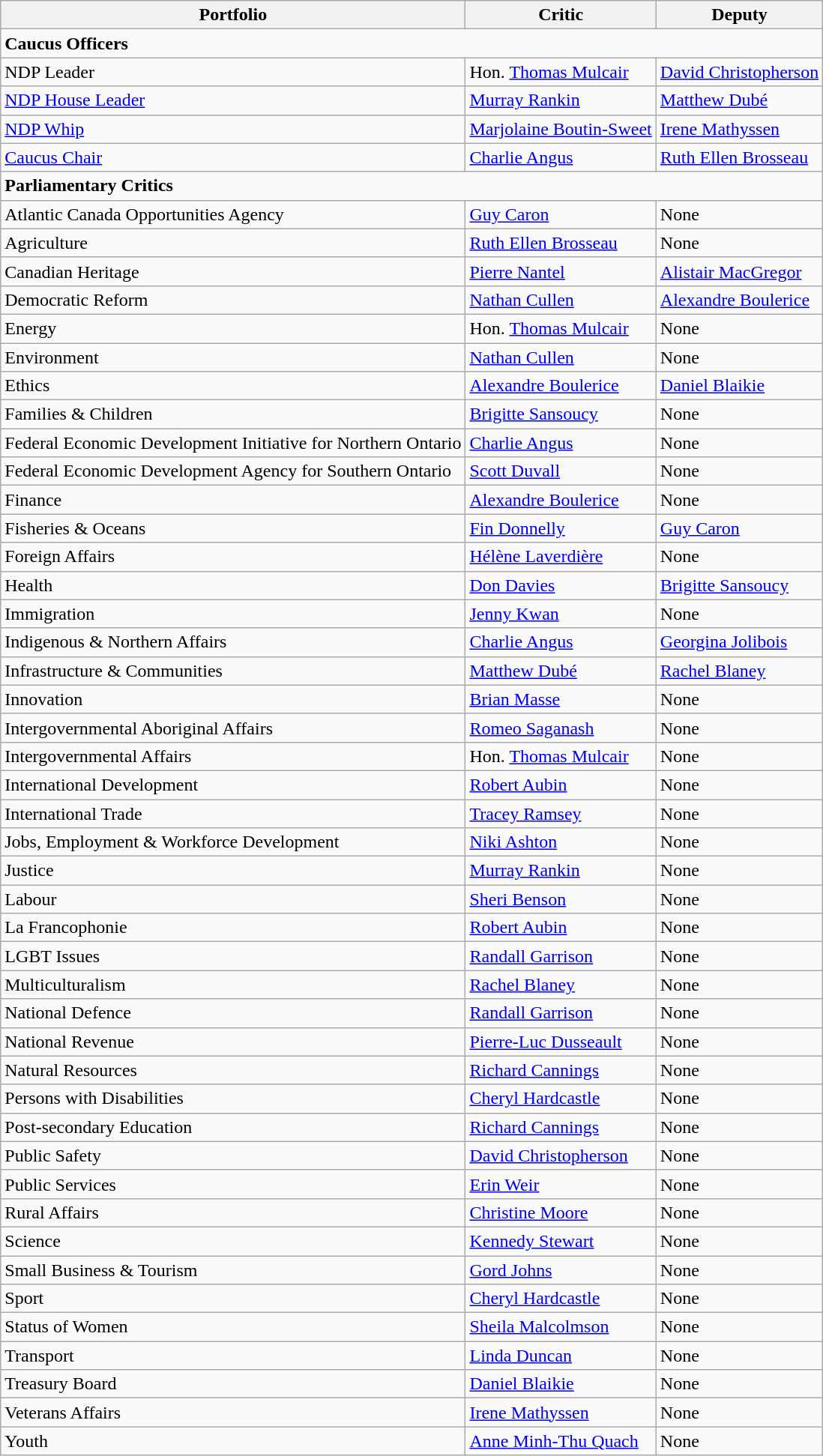<table class="wikitable">
<tr>
<th>Portfolio</th>
<th>Critic</th>
<th>Deputy</th>
</tr>
<tr>
<td colspan="3"><strong>Caucus Officers</strong></td>
</tr>
<tr>
<td>NDP Leader</td>
<td>Hon. <a href='#'>Thomas Mulcair</a></td>
<td><a href='#'>David Christopherson</a></td>
</tr>
<tr>
<td><a href='#'>NDP House Leader</a></td>
<td><a href='#'>Murray Rankin</a></td>
<td><a href='#'>Matthew Dubé</a></td>
</tr>
<tr>
<td><a href='#'>NDP Whip</a></td>
<td><a href='#'>Marjolaine Boutin-Sweet</a></td>
<td><a href='#'>Irene Mathyssen</a></td>
</tr>
<tr>
<td><a href='#'>Caucus Chair</a></td>
<td><a href='#'>Charlie Angus</a></td>
<td><a href='#'>Ruth Ellen Brosseau</a></td>
</tr>
<tr>
<td colspan="3"><strong>Parliamentary Critics</strong></td>
</tr>
<tr>
<td>Atlantic Canada Opportunities Agency</td>
<td><a href='#'>Guy Caron</a></td>
<td>None</td>
</tr>
<tr>
<td>Agriculture</td>
<td><a href='#'>Ruth Ellen Brosseau</a></td>
<td>None</td>
</tr>
<tr>
<td>Canadian Heritage</td>
<td><a href='#'>Pierre Nantel</a></td>
<td><a href='#'>Alistair MacGregor</a></td>
</tr>
<tr>
<td>Democratic Reform</td>
<td><a href='#'>Nathan Cullen</a></td>
<td><a href='#'>Alexandre Boulerice</a></td>
</tr>
<tr>
<td>Energy</td>
<td>Hon. <a href='#'>Thomas Mulcair</a></td>
<td>None</td>
</tr>
<tr>
<td>Environment</td>
<td><a href='#'>Nathan Cullen</a></td>
<td>None</td>
</tr>
<tr>
<td>Ethics</td>
<td><a href='#'>Alexandre Boulerice</a></td>
<td><a href='#'>Daniel Blaikie</a></td>
</tr>
<tr>
<td>Families & Children</td>
<td><a href='#'>Brigitte Sansoucy</a></td>
<td>None</td>
</tr>
<tr>
<td>Federal Economic Development Initiative for Northern Ontario</td>
<td><a href='#'>Charlie Angus</a></td>
<td>None</td>
</tr>
<tr>
<td>Federal Economic Development Agency for Southern Ontario</td>
<td><a href='#'>Scott Duvall</a></td>
<td>None</td>
</tr>
<tr>
<td>Finance</td>
<td><a href='#'>Alexandre Boulerice</a></td>
<td>None</td>
</tr>
<tr>
<td>Fisheries & Oceans</td>
<td><a href='#'>Fin Donnelly</a></td>
<td><a href='#'>Guy Caron</a></td>
</tr>
<tr>
<td>Foreign Affairs</td>
<td><a href='#'>Hélène Laverdière</a></td>
<td>None</td>
</tr>
<tr>
<td>Health</td>
<td><a href='#'>Don Davies</a></td>
<td><a href='#'>Brigitte Sansoucy</a></td>
</tr>
<tr>
<td>Immigration</td>
<td><a href='#'>Jenny Kwan</a></td>
<td>None</td>
</tr>
<tr>
<td>Indigenous & Northern Affairs</td>
<td><a href='#'>Charlie Angus</a></td>
<td><a href='#'>Georgina Jolibois</a></td>
</tr>
<tr>
<td>Infrastructure & Communities</td>
<td><a href='#'>Matthew Dubé</a></td>
<td><a href='#'>Rachel Blaney</a></td>
</tr>
<tr>
<td>Innovation</td>
<td><a href='#'>Brian Masse</a></td>
<td>None</td>
</tr>
<tr>
<td>Intergovernmental Aboriginal Affairs</td>
<td><a href='#'>Romeo Saganash</a></td>
<td>None</td>
</tr>
<tr>
<td>Intergovernmental Affairs</td>
<td>Hon. <a href='#'>Thomas Mulcair</a></td>
<td>None</td>
</tr>
<tr>
<td>International Development</td>
<td><a href='#'>Robert Aubin</a></td>
<td>None</td>
</tr>
<tr>
<td>International Trade</td>
<td><a href='#'>Tracey Ramsey</a></td>
<td>None</td>
</tr>
<tr>
<td>Jobs, Employment & Workforce Development</td>
<td><a href='#'>Niki Ashton</a></td>
<td>None</td>
</tr>
<tr>
<td>Justice</td>
<td><a href='#'>Murray Rankin</a></td>
<td>None</td>
</tr>
<tr>
<td>Labour</td>
<td><a href='#'>Sheri Benson</a></td>
<td>None</td>
</tr>
<tr>
<td>La Francophonie</td>
<td><a href='#'>Robert Aubin</a></td>
<td>None</td>
</tr>
<tr>
<td>LGBT Issues</td>
<td><a href='#'>Randall Garrison</a></td>
<td>None</td>
</tr>
<tr>
<td>Multiculturalism</td>
<td><a href='#'>Rachel Blaney</a></td>
<td>None</td>
</tr>
<tr>
<td>National Defence</td>
<td><a href='#'>Randall Garrison</a></td>
<td>None</td>
</tr>
<tr>
<td>National Revenue</td>
<td><a href='#'>Pierre-Luc Dusseault</a></td>
<td>None</td>
</tr>
<tr>
<td>Natural Resources</td>
<td><a href='#'>Richard Cannings</a></td>
<td>None</td>
</tr>
<tr>
<td>Persons with Disabilities</td>
<td><a href='#'>Cheryl Hardcastle</a></td>
<td>None</td>
</tr>
<tr>
<td>Post-secondary Education</td>
<td><a href='#'>Richard Cannings</a></td>
<td>None</td>
</tr>
<tr>
<td>Public Safety</td>
<td><a href='#'>David Christopherson</a></td>
<td>None</td>
</tr>
<tr>
<td>Public Services</td>
<td><a href='#'>Erin Weir</a></td>
<td>None</td>
</tr>
<tr>
<td>Rural Affairs</td>
<td><a href='#'>Christine Moore</a></td>
<td>None</td>
</tr>
<tr>
<td>Science</td>
<td><a href='#'>Kennedy Stewart</a></td>
<td>None</td>
</tr>
<tr>
<td>Small Business & Tourism</td>
<td><a href='#'>Gord Johns</a></td>
<td>None</td>
</tr>
<tr>
<td>Sport</td>
<td><a href='#'>Cheryl Hardcastle</a></td>
<td>None</td>
</tr>
<tr>
<td>Status of Women</td>
<td><a href='#'>Sheila Malcolmson</a></td>
<td>None</td>
</tr>
<tr>
<td>Transport</td>
<td><a href='#'>Linda Duncan</a></td>
<td>None</td>
</tr>
<tr>
<td>Treasury Board</td>
<td><a href='#'>Daniel Blaikie</a></td>
<td>None</td>
</tr>
<tr>
<td>Veterans Affairs</td>
<td><a href='#'>Irene Mathyssen</a></td>
<td>None</td>
</tr>
<tr>
<td>Youth</td>
<td><a href='#'>Anne Minh-Thu Quach</a></td>
<td>None</td>
</tr>
</table>
